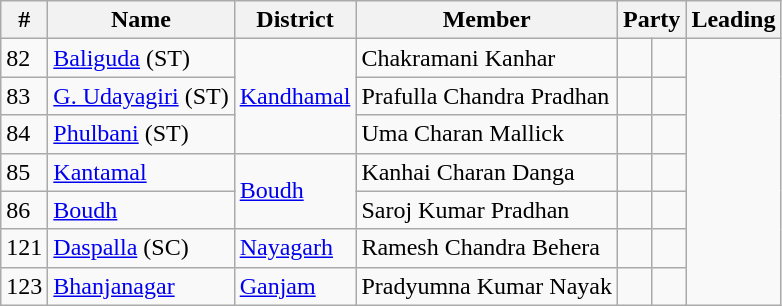<table class="wikitable sortable">
<tr>
<th>#</th>
<th>Name</th>
<th>District</th>
<th>Member</th>
<th colspan="2">Party</th>
<th colspan="2">Leading<br></th>
</tr>
<tr>
<td>82</td>
<td><a href='#'>Baliguda</a> (ST)</td>
<td rowspan="3"><a href='#'>Kandhamal</a></td>
<td>Chakramani Kanhar</td>
<td></td>
<td></td>
</tr>
<tr>
<td>83</td>
<td><a href='#'>G. Udayagiri</a> (ST)</td>
<td>Prafulla Chandra Pradhan</td>
<td></td>
<td></td>
</tr>
<tr>
<td>84</td>
<td><a href='#'>Phulbani</a> (ST)</td>
<td>Uma Charan Mallick</td>
<td></td>
<td></td>
</tr>
<tr>
<td>85</td>
<td><a href='#'>Kantamal</a></td>
<td rowspan="2"><a href='#'>Boudh</a></td>
<td>Kanhai Charan Danga</td>
<td></td>
<td></td>
</tr>
<tr>
<td>86</td>
<td><a href='#'>Boudh</a></td>
<td>Saroj Kumar Pradhan</td>
<td></td>
<td></td>
</tr>
<tr>
<td>121</td>
<td><a href='#'>Daspalla</a> (SC)</td>
<td><a href='#'>Nayagarh</a></td>
<td>Ramesh Chandra Behera</td>
<td></td>
<td></td>
</tr>
<tr>
<td>123</td>
<td><a href='#'>Bhanjanagar</a></td>
<td><a href='#'>Ganjam</a></td>
<td>Pradyumna Kumar Nayak</td>
<td></td>
<td></td>
</tr>
</table>
